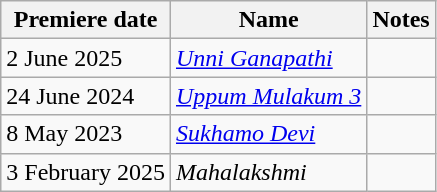<table class="wikitable">
<tr>
<th>Premiere date</th>
<th>Name</th>
<th>Notes</th>
</tr>
<tr>
<td>2 June 2025</td>
<td><em><a href='#'>Unni Ganapathi</a></em></td>
<td></td>
</tr>
<tr>
<td>24 June 2024</td>
<td><em><a href='#'>Uppum Mulakum 3</a></em></td>
<td></td>
</tr>
<tr>
<td>8 May 2023</td>
<td><em><a href='#'>Sukhamo Devi</a></em></td>
<td></td>
</tr>
<tr>
<td>3 February 2025</td>
<td><em>Mahalakshmi</em></td>
<td></td>
</tr>
</table>
